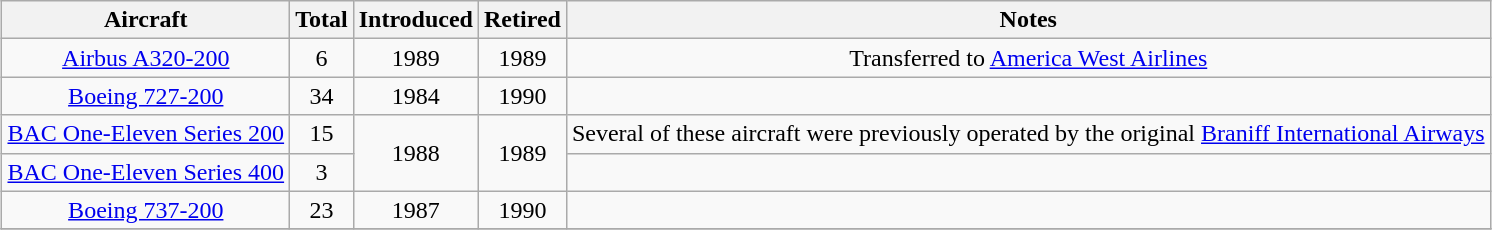<table class="wikitable" style="margin:0.5em auto; text-align:center">
<tr>
<th>Aircraft</th>
<th>Total</th>
<th>Introduced</th>
<th>Retired</th>
<th>Notes</th>
</tr>
<tr>
<td><a href='#'>Airbus A320-200</a></td>
<td>6</td>
<td>1989</td>
<td>1989</td>
<td>Transferred to <a href='#'>America West Airlines</a></td>
</tr>
<tr>
<td><a href='#'>Boeing 727-200</a></td>
<td>34</td>
<td>1984</td>
<td>1990</td>
<td></td>
</tr>
<tr>
<td><a href='#'>BAC One-Eleven Series 200</a></td>
<td>15</td>
<td rowspan=2>1988</td>
<td rowspan=2>1989</td>
<td>Several of these aircraft were previously operated by the original <a href='#'>Braniff International Airways</a></td>
</tr>
<tr>
<td><a href='#'>BAC One-Eleven Series 400</a></td>
<td>3</td>
<td></td>
</tr>
<tr>
<td><a href='#'>Boeing 737-200</a></td>
<td>23</td>
<td>1987</td>
<td>1990</td>
<td></td>
</tr>
<tr>
</tr>
</table>
